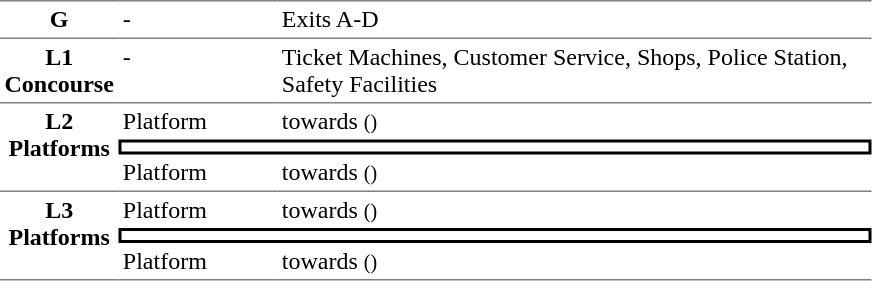<table table border=0 cellspacing=0 cellpadding=3>
<tr>
<th style="border-top:solid 1px gray;border-bottom:solid 1px gray;" width=50 valign=top>G</th>
<td style="border-top:solid 1px gray;border-bottom:solid 1px gray;" width=100 valign=top>-</td>
<td style="border-top:solid 1px gray;border-bottom:solid 1px gray;" width=390 valign=top>Exits A-D</td>
</tr>
<tr>
<th style="border-bottom:solid 1px gray;" valign=top>L1<br>Concourse</th>
<td style="border-bottom:solid 1px gray;" valign=top>-</td>
<td style="border-bottom:solid 1px gray;" valign=top>Ticket Machines, Customer Service, Shops, Police Station, Safety Facilities</td>
</tr>
<tr>
<th style="border-bottom:solid 1px gray;" rowspan=3 valign=top>L2<br>Platforms</th>
<td>Platform </td>
<td>  towards  <small>()</small></td>
</tr>
<tr>
<td style="border-right:solid 2px black;border-left:solid 2px black;border-top:solid 2px black;border-bottom:solid 2px black;text-align:center;" colspan=2></td>
</tr>
<tr>
<td style="border-bottom:solid 1px gray;">Platform </td>
<td style="border-bottom:solid 1px gray;"> towards  <small>()</small> </td>
</tr>
<tr>
<th style="border-bottom:solid 1px gray;" rowspan=3 valign=top>L3<br>Platforms</th>
<td>Platform </td>
<td> towards  <small>()</small> </td>
</tr>
<tr>
<td style="border-right:solid 2px black;border-left:solid 2px black;border-top:solid 2px black;border-bottom:solid 2px black;text-align:center;" colspan=2></td>
</tr>
<tr>
<td style="border-bottom:solid 1px gray;">Platform </td>
<td style="border-bottom:solid 1px gray;">  towards  <small>()</small></td>
</tr>
<tr>
</tr>
</table>
